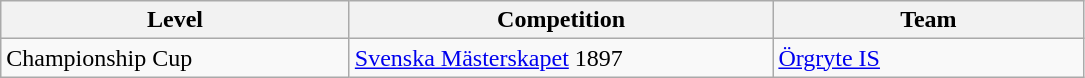<table class="wikitable" style="text-align: left;">
<tr>
<th style="width: 225px;">Level</th>
<th style="width: 275px;">Competition</th>
<th style="width: 200px;">Team</th>
</tr>
<tr>
<td>Championship Cup</td>
<td><a href='#'>Svenska Mästerskapet</a> 1897</td>
<td><a href='#'>Örgryte IS</a></td>
</tr>
</table>
